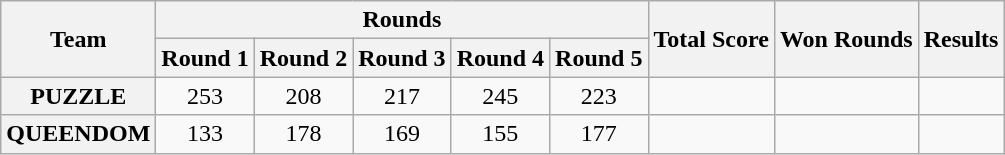<table class="wikitable" style="text-align:center">
<tr>
<th rowspan="2">Team</th>
<th colspan="5">Rounds</th>
<th rowspan="2">Total Score</th>
<th rowspan="2">Won Rounds</th>
<th rowspan="2">Results</th>
</tr>
<tr>
<th>Round 1</th>
<th>Round 2</th>
<th>Round 3</th>
<th>Round 4</th>
<th>Round 5</th>
</tr>
<tr>
<th>PUZZLE</th>
<td>253</td>
<td>208</td>
<td>217</td>
<td>245</td>
<td>223</td>
<td></td>
<td></td>
<td></td>
</tr>
<tr>
<th>QUEENDOM</th>
<td>133</td>
<td>178</td>
<td>169</td>
<td>155</td>
<td>177</td>
<td></td>
<td></td>
<td></td>
</tr>
</table>
